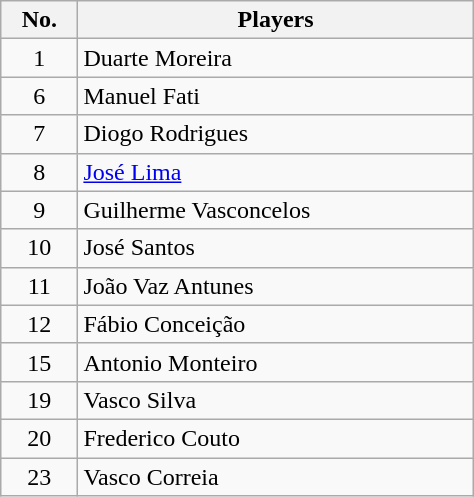<table class="wikitable" style="text-align: center; width:25%">
<tr>
<th>No.</th>
<th>Players</th>
</tr>
<tr>
<td>1</td>
<td align="left">Duarte Moreira</td>
</tr>
<tr>
<td>6</td>
<td align="left">Manuel Fati</td>
</tr>
<tr>
<td>7</td>
<td align="left">Diogo Rodrigues</td>
</tr>
<tr>
<td>8</td>
<td align="left"><a href='#'>José Lima</a></td>
</tr>
<tr>
<td>9</td>
<td align="left">Guilherme Vasconcelos</td>
</tr>
<tr>
<td>10</td>
<td align="left">José Santos</td>
</tr>
<tr>
<td>11</td>
<td align="left">João Vaz Antunes</td>
</tr>
<tr>
<td>12</td>
<td align="left">Fábio Conceição</td>
</tr>
<tr>
<td>15</td>
<td align="left">Antonio Monteiro</td>
</tr>
<tr>
<td>19</td>
<td align="left">Vasco Silva</td>
</tr>
<tr>
<td>20</td>
<td align="left">Frederico Couto</td>
</tr>
<tr>
<td>23</td>
<td align="left">Vasco Correia</td>
</tr>
</table>
